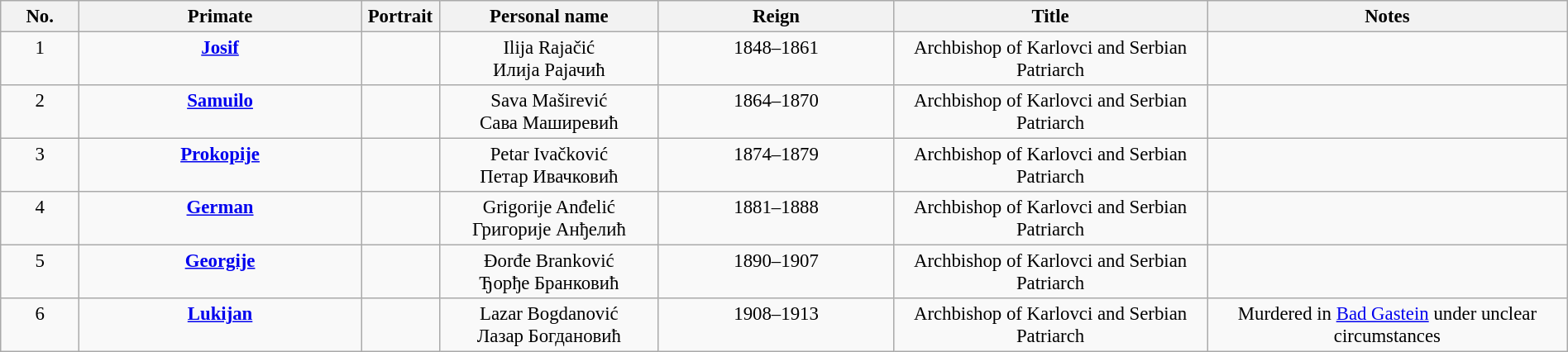<table class="wikitable" style="text-align:center; font-size:95%; width:100%">
<tr>
<th width="3">No.</th>
<th width="18%">Primate</th>
<th width="5%">Portrait</th>
<th width="14%">Personal name</th>
<th width="15%">Reign</th>
<th width="20%">Title</th>
<th width="23%">Notes</th>
</tr>
<tr valign="top">
<td>1</td>
<td><strong><a href='#'>Josif</a></strong><br></td>
<td></td>
<td>Ilija Rajačić<br>Илија Рајачић</td>
<td>1848–1861</td>
<td>Archbishop of Karlovci and Serbian Patriarch<br></td>
<td></td>
</tr>
<tr valign="top">
<td>2</td>
<td><strong><a href='#'>Samuilo</a></strong><br></td>
<td></td>
<td>Sava Maširević<br>Сава Маширевић</td>
<td>1864–1870</td>
<td>Archbishop of Karlovci and Serbian Patriarch<br></td>
<td></td>
</tr>
<tr valign="top">
<td>3</td>
<td><strong><a href='#'>Prokopije</a></strong><br></td>
<td></td>
<td>Petar Ivačković<br>Петар Ивачковић</td>
<td>1874–1879</td>
<td>Archbishop of Karlovci and Serbian Patriarch<br></td>
<td></td>
</tr>
<tr valign="top">
<td>4</td>
<td><strong><a href='#'>German</a></strong><br></td>
<td></td>
<td>Grigorije Anđelić<br>Григорије Анђелић</td>
<td>1881–1888</td>
<td>Archbishop of Karlovci and Serbian Patriarch<br></td>
<td></td>
</tr>
<tr valign="top">
<td>5</td>
<td><strong><a href='#'>Georgije</a></strong><br></td>
<td></td>
<td>Đorđe Branković<br>Ђорђе Бранковић</td>
<td>1890–1907</td>
<td>Archbishop of Karlovci and Serbian Patriarch<br></td>
<td></td>
</tr>
<tr valign="top">
<td>6</td>
<td><strong><a href='#'>Lukijan</a></strong><br></td>
<td></td>
<td>Lazar Bogdanović<br>Лазар Богдановић</td>
<td>1908–1913</td>
<td>Archbishop of Karlovci and Serbian Patriarch<br></td>
<td>Murdered in <a href='#'>Bad Gastein</a> under unclear circumstances</td>
</tr>
</table>
